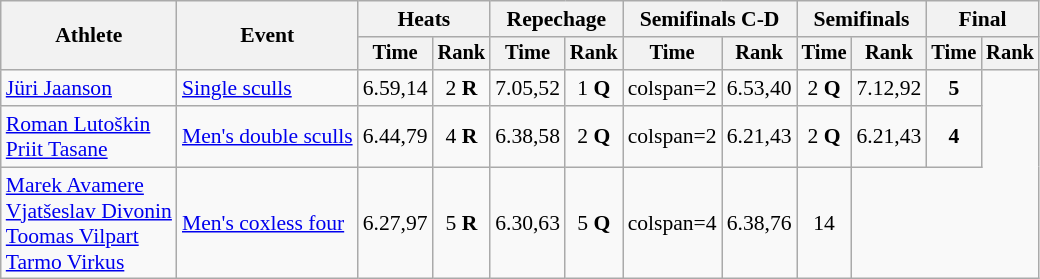<table class="wikitable" style="font-size:90%">
<tr>
<th rowspan="2">Athlete</th>
<th rowspan="2">Event</th>
<th colspan="2">Heats</th>
<th colspan="2">Repechage</th>
<th colspan="2">Semifinals C-D</th>
<th colspan="2">Semifinals</th>
<th colspan="2">Final</th>
</tr>
<tr style="font-size:95%">
<th>Time</th>
<th>Rank</th>
<th>Time</th>
<th>Rank</th>
<th>Time</th>
<th>Rank</th>
<th>Time</th>
<th>Rank</th>
<th>Time</th>
<th>Rank</th>
</tr>
<tr align=center>
<td align=left><a href='#'>Jüri Jaanson</a></td>
<td align=left><a href='#'>Single sculls</a></td>
<td>6.59,14</td>
<td>2 <strong>R</strong></td>
<td>7.05,52</td>
<td>1 <strong>Q</strong></td>
<td>colspan=2 </td>
<td>6.53,40</td>
<td>2 <strong>Q</strong></td>
<td>7.12,92</td>
<td><strong>5</strong></td>
</tr>
<tr align=center>
<td align=left><a href='#'>Roman Lutoškin</a><br><a href='#'>Priit Tasane</a></td>
<td align=left><a href='#'>Men's double sculls</a></td>
<td>6.44,79</td>
<td>4 <strong>R</strong></td>
<td>6.38,58</td>
<td>2 <strong>Q</strong></td>
<td>colspan=2 </td>
<td>6.21,43</td>
<td>2 <strong>Q</strong></td>
<td>6.21,43</td>
<td><strong>4</strong></td>
</tr>
<tr align=center>
<td align=left><a href='#'>Marek Avamere</a><br><a href='#'>Vjatšeslav Divonin</a><br><a href='#'>Toomas Vilpart</a><br><a href='#'>Tarmo Virkus</a></td>
<td align=left><a href='#'>Men's coxless four</a></td>
<td>6.27,97</td>
<td>5 <strong>R</strong></td>
<td>6.30,63</td>
<td>5 <strong>Q</strong></td>
<td>colspan=4 </td>
<td>6.38,76</td>
<td>14</td>
</tr>
</table>
